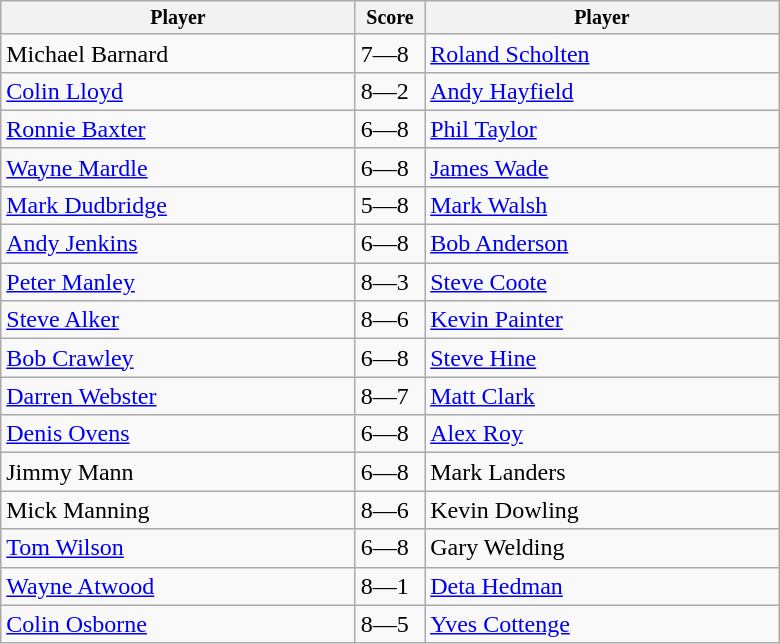<table class="wikitable">
<tr style="font-size:10pt;font-weight:bold">
<th width=230px>Player</th>
<th width=40px>Score</th>
<th width=230px>Player</th>
</tr>
<tr>
<td> Michael Barnard</td>
<td>7—8</td>
<td> <a href='#'>Roland Scholten</a></td>
</tr>
<tr>
<td> <a href='#'>Colin Lloyd</a></td>
<td>8—2</td>
<td> <a href='#'>Andy Hayfield</a></td>
</tr>
<tr>
<td> <a href='#'>Ronnie Baxter</a></td>
<td>6—8</td>
<td> <a href='#'>Phil Taylor</a></td>
</tr>
<tr>
<td> <a href='#'>Wayne Mardle</a></td>
<td>6—8</td>
<td> <a href='#'>James Wade</a></td>
</tr>
<tr>
<td> <a href='#'>Mark Dudbridge</a></td>
<td>5—8</td>
<td> <a href='#'>Mark Walsh</a></td>
</tr>
<tr>
<td> <a href='#'>Andy Jenkins</a></td>
<td>6—8</td>
<td> <a href='#'>Bob Anderson</a></td>
</tr>
<tr>
<td> <a href='#'>Peter Manley</a></td>
<td>8—3</td>
<td> <a href='#'>Steve Coote</a></td>
</tr>
<tr>
<td> <a href='#'>Steve Alker</a></td>
<td>8—6</td>
<td> <a href='#'>Kevin Painter</a></td>
</tr>
<tr>
<td> <a href='#'>Bob Crawley</a></td>
<td>6—8</td>
<td> <a href='#'>Steve Hine</a></td>
</tr>
<tr>
<td> <a href='#'>Darren Webster</a></td>
<td>8—7</td>
<td> <a href='#'>Matt Clark</a></td>
</tr>
<tr>
<td> <a href='#'>Denis Ovens</a></td>
<td>6—8</td>
<td> <a href='#'>Alex Roy</a></td>
</tr>
<tr>
<td> Jimmy Mann</td>
<td>6—8</td>
<td> Mark Landers</td>
</tr>
<tr>
<td> Mick Manning</td>
<td>8—6</td>
<td> Kevin Dowling</td>
</tr>
<tr>
<td> <a href='#'>Tom Wilson</a></td>
<td>6—8</td>
<td> Gary Welding</td>
</tr>
<tr>
<td> <a href='#'>Wayne Atwood</a></td>
<td>8—1</td>
<td> <a href='#'>Deta Hedman</a></td>
</tr>
<tr>
<td> <a href='#'>Colin Osborne</a></td>
<td>8—5</td>
<td> <a href='#'>Yves Cottenge</a></td>
</tr>
</table>
